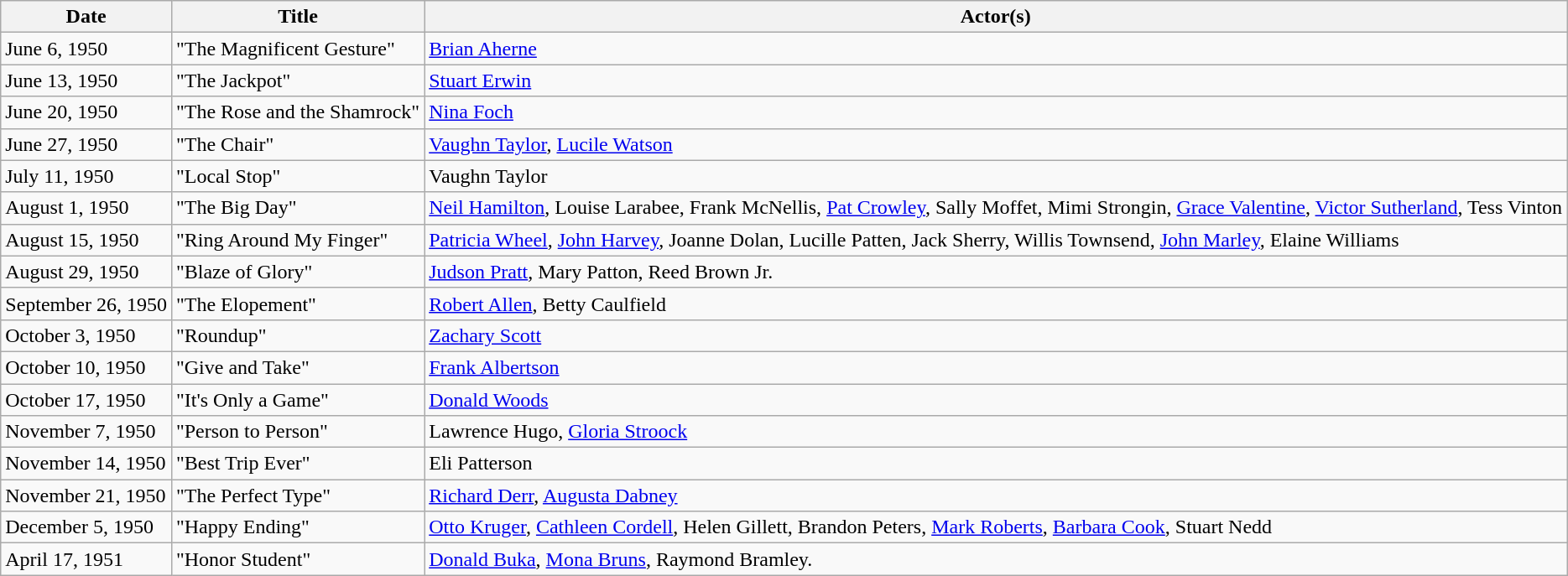<table class="wikitable">
<tr>
<th>Date</th>
<th>Title</th>
<th>Actor(s)</th>
</tr>
<tr>
<td>June 6, 1950</td>
<td>"The Magnificent Gesture"</td>
<td><a href='#'>Brian Aherne</a></td>
</tr>
<tr>
<td>June 13, 1950</td>
<td>"The Jackpot"</td>
<td><a href='#'>Stuart Erwin</a></td>
</tr>
<tr>
<td>June 20, 1950</td>
<td>"The Rose and the Shamrock"</td>
<td><a href='#'>Nina Foch</a></td>
</tr>
<tr>
<td>June 27, 1950</td>
<td>"The Chair"</td>
<td><a href='#'>Vaughn Taylor</a>, <a href='#'>Lucile Watson</a></td>
</tr>
<tr>
<td>July 11, 1950</td>
<td>"Local Stop"</td>
<td>Vaughn Taylor</td>
</tr>
<tr>
<td>August 1, 1950</td>
<td>"The Big Day"</td>
<td><a href='#'>Neil Hamilton</a>, Louise Larabee, Frank McNellis, <a href='#'>Pat Crowley</a>, Sally Moffet, Mimi Strongin, <a href='#'>Grace Valentine</a>, <a href='#'>Victor Sutherland</a>, Tess Vinton</td>
</tr>
<tr>
<td>August 15, 1950</td>
<td>"Ring Around My Finger"</td>
<td><a href='#'>Patricia Wheel</a>, <a href='#'>John Harvey</a>, Joanne Dolan, Lucille Patten, Jack Sherry, Willis Townsend, <a href='#'>John Marley</a>, Elaine Williams</td>
</tr>
<tr>
<td>August 29, 1950</td>
<td>"Blaze of Glory"</td>
<td><a href='#'>Judson Pratt</a>, Mary Patton, Reed Brown Jr.</td>
</tr>
<tr>
<td>September 26, 1950</td>
<td>"The Elopement"</td>
<td><a href='#'>Robert Allen</a>, Betty Caulfield</td>
</tr>
<tr>
<td>October 3, 1950</td>
<td>"Roundup"</td>
<td><a href='#'>Zachary Scott</a></td>
</tr>
<tr>
<td>October 10, 1950</td>
<td>"Give and Take"</td>
<td><a href='#'>Frank Albertson</a></td>
</tr>
<tr>
<td>October 17, 1950</td>
<td>"It's Only a Game"</td>
<td><a href='#'>Donald Woods</a></td>
</tr>
<tr>
<td>November 7, 1950</td>
<td>"Person to Person"</td>
<td>Lawrence Hugo, <a href='#'>Gloria Stroock</a></td>
</tr>
<tr>
<td>November 14, 1950</td>
<td>"Best Trip Ever"</td>
<td>Eli Patterson</td>
</tr>
<tr>
<td>November 21, 1950</td>
<td>"The Perfect Type"</td>
<td><a href='#'>Richard Derr</a>, <a href='#'>Augusta Dabney</a></td>
</tr>
<tr>
<td>December 5, 1950</td>
<td>"Happy Ending"</td>
<td><a href='#'>Otto Kruger</a>, <a href='#'>Cathleen Cordell</a>, Helen Gillett, Brandon Peters, <a href='#'>Mark Roberts</a>, <a href='#'>Barbara Cook</a>, Stuart Nedd</td>
</tr>
<tr>
<td>April 17, 1951</td>
<td>"Honor Student"</td>
<td><a href='#'>Donald Buka</a>, <a href='#'>Mona Bruns</a>, Raymond Bramley.</td>
</tr>
</table>
